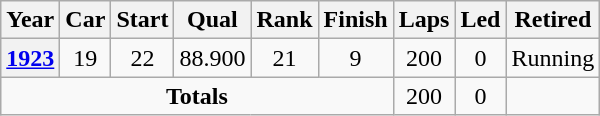<table class="wikitable" style="text-align:center">
<tr>
<th>Year</th>
<th>Car</th>
<th>Start</th>
<th>Qual</th>
<th>Rank</th>
<th>Finish</th>
<th>Laps</th>
<th>Led</th>
<th>Retired</th>
</tr>
<tr>
<th><a href='#'>1923</a></th>
<td>19</td>
<td>22</td>
<td>88.900</td>
<td>21</td>
<td>9</td>
<td>200</td>
<td>0</td>
<td>Running</td>
</tr>
<tr>
<td colspan=6><strong>Totals</strong></td>
<td>200</td>
<td>0</td>
<td></td>
</tr>
</table>
